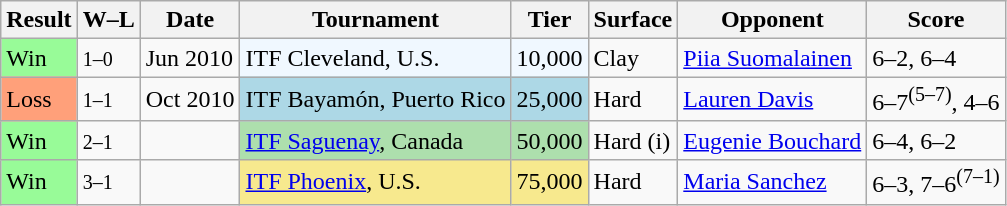<table class="sortable wikitable">
<tr>
<th>Result</th>
<th class=unsortable>W–L</th>
<th>Date</th>
<th>Tournament</th>
<th>Tier</th>
<th>Surface</th>
<th>Opponent</th>
<th class=unsortable>Score</th>
</tr>
<tr>
<td bgcolor=98FB98>Win</td>
<td><small>1–0</small></td>
<td>Jun 2010</td>
<td style=background:#f0f8ff>ITF Cleveland, U.S.</td>
<td style=background:#f0f8ff>10,000</td>
<td>Clay</td>
<td> <a href='#'>Piia Suomalainen</a></td>
<td>6–2, 6–4</td>
</tr>
<tr>
<td bgcolor=FFA07A>Loss</td>
<td><small>1–1</small></td>
<td>Oct 2010</td>
<td style=background:lightblue>ITF Bayamón, Puerto Rico</td>
<td style=background:lightblue>25,000</td>
<td>Hard</td>
<td> <a href='#'>Lauren Davis</a></td>
<td>6–7<sup>(5–7)</sup>, 4–6</td>
</tr>
<tr>
<td bgcolor=98FB98>Win</td>
<td><small>2–1</small></td>
<td><a href='#'></a></td>
<td style=background:#addfad><a href='#'>ITF Saguenay</a>, Canada</td>
<td style=background:#addfad>50,000</td>
<td>Hard (i)</td>
<td> <a href='#'>Eugenie Bouchard</a></td>
<td>6–4, 6–2</td>
</tr>
<tr>
<td bgcolor=98FB98>Win</td>
<td><small>3–1</small></td>
<td><a href='#'></a></td>
<td style=background:#f7e98e><a href='#'>ITF Phoenix</a>, U.S.</td>
<td style=background:#f7e98e>75,000</td>
<td>Hard</td>
<td> <a href='#'>Maria Sanchez</a></td>
<td>6–3, 7–6<sup>(7–1)</sup></td>
</tr>
</table>
